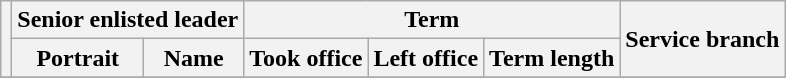<table class="wikitable sortable">
<tr>
<th rowspan=2></th>
<th colspan=2>Senior enlisted leader</th>
<th colspan=3>Term</th>
<th rowspan=2>Service branch</th>
</tr>
<tr>
<th>Portrait</th>
<th>Name</th>
<th>Took office</th>
<th>Left office</th>
<th>Term length</th>
</tr>
<tr>
</tr>
</table>
